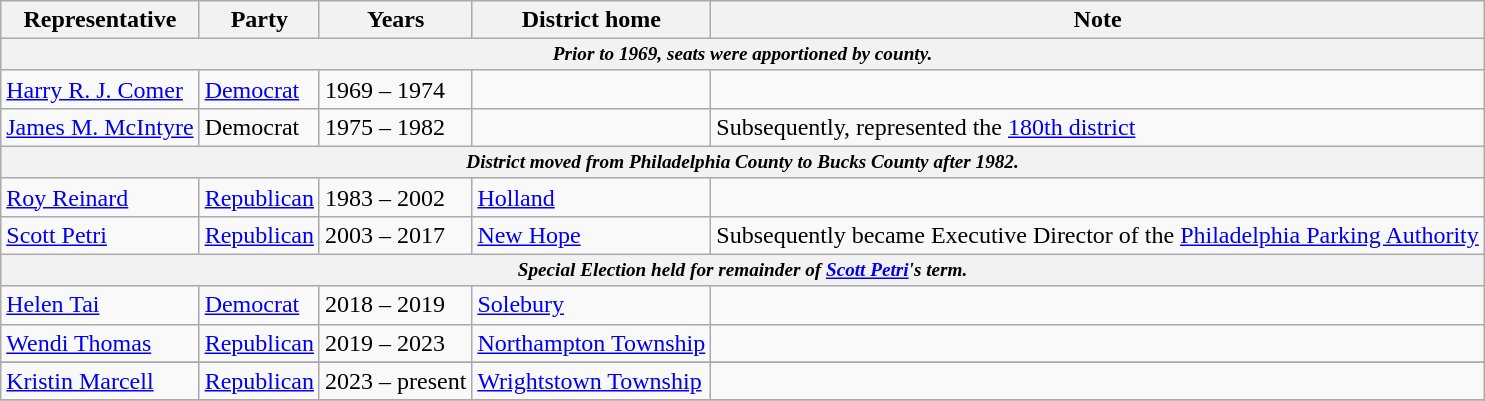<table class=wikitable>
<tr valign=bottom>
<th>Representative</th>
<th>Party</th>
<th>Years</th>
<th>District home</th>
<th>Note</th>
</tr>
<tr>
<th colspan=5 style="font-size: 80%;"><em>Prior to 1969, seats were apportioned by county.</em></th>
</tr>
<tr>
<td><a href='#'>Harry R. J. Comer</a></td>
<td><a href='#'>Democrat</a></td>
<td>1969 – 1974</td>
<td></td>
<td></td>
</tr>
<tr>
<td><a href='#'>James M. McIntyre</a></td>
<td>Democrat</td>
<td>1975 – 1982</td>
<td></td>
<td>Subsequently, represented the <a href='#'>180th district</a></td>
</tr>
<tr>
<th colspan=5 style="font-size: 80%;"><em>District moved from Philadelphia County to Bucks County after 1982.</em></th>
</tr>
<tr>
<td><a href='#'>Roy Reinard</a></td>
<td><a href='#'>Republican</a></td>
<td>1983 – 2002</td>
<td><a href='#'>Holland</a></td>
<td></td>
</tr>
<tr>
<td><a href='#'>Scott Petri</a></td>
<td><a href='#'>Republican</a></td>
<td>2003 – 2017</td>
<td><a href='#'>New Hope</a></td>
<td>Subsequently became Executive Director of the <a href='#'>Philadelphia Parking Authority</a></td>
</tr>
<tr>
<th colspan=5 style="font-size: 80%;"><em>Special Election held for remainder of <a href='#'>Scott Petri</a>'s term.</em></th>
</tr>
<tr>
<td><a href='#'>Helen Tai</a></td>
<td><a href='#'>Democrat</a></td>
<td>2018 – 2019</td>
<td><a href='#'>Solebury</a></td>
<td></td>
</tr>
<tr>
<td><a href='#'>Wendi Thomas</a></td>
<td><a href='#'>Republican</a></td>
<td>2019 – 2023</td>
<td><a href='#'>Northampton Township</a></td>
<td></td>
</tr>
<tr>
</tr>
<tr>
<td><a href='#'>Kristin Marcell</a></td>
<td><a href='#'>Republican</a></td>
<td>2023 – present</td>
<td><a href='#'>Wrightstown Township</a></td>
<td></td>
</tr>
<tr>
</tr>
</table>
